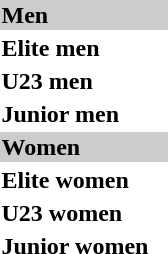<table>
<tr bgcolor="#cccccc">
<td colspan=4><strong>Men</strong></td>
</tr>
<tr>
<th scope=row style="text-align:left">Elite men</th>
<td></td>
<td></td>
<td></td>
</tr>
<tr>
<th scope=row style="text-align:left">U23 men</th>
<td></td>
<td></td>
<td></td>
</tr>
<tr>
<th scope=row style="text-align:left">Junior men</th>
<td></td>
<td></td>
<td></td>
</tr>
<tr bgcolor="#cccccc">
<td colspan=4><strong>Women</strong></td>
</tr>
<tr>
<th scope=row style="text-align:left">Elite women</th>
<td></td>
<td></td>
<td></td>
</tr>
<tr>
<th scope=row style="text-align:left">U23 women</th>
<td></td>
<td></td>
<td></td>
</tr>
<tr>
<th scope=row style="text-align:left">Junior women</th>
<td></td>
<td></td>
<td></td>
</tr>
</table>
